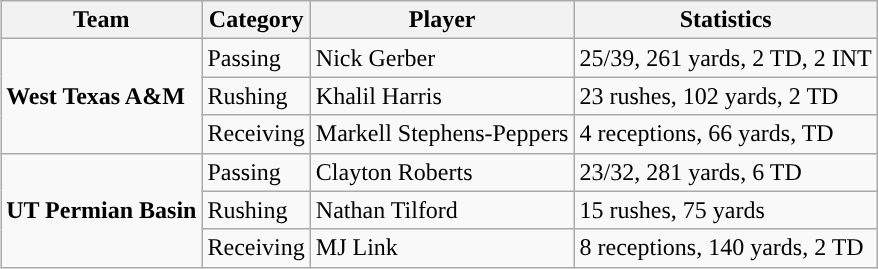<table class="wikitable" style="float: right;">
<tr>
<th>Team</th>
<th>Category</th>
<th>Player</th>
<th>Statistics</th>
</tr>
<tr>
<td rowspan=3><strong>West Texas A&M</strong></td>
<td>Passing</td>
<td>Nick Gerber</td>
<td>25/39, 261 yards, 2 TD, 2 INT</td>
</tr>
<tr>
<td>Rushing</td>
<td>Khalil Harris</td>
<td>23 rushes, 102 yards, 2 TD</td>
</tr>
<tr>
<td>Receiving</td>
<td>Markell Stephens-Peppers</td>
<td>4 receptions, 66 yards, TD</td>
</tr>
<tr>
<td rowspan=3><strong>UT Permian Basin</strong></td>
<td>Passing</td>
<td>Clayton Roberts</td>
<td>23/32, 281 yards, 6 TD</td>
</tr>
<tr>
<td>Rushing</td>
<td>Nathan Tilford</td>
<td>15 rushes, 75 yards</td>
</tr>
<tr>
<td>Receiving</td>
<td>MJ Link</td>
<td>8 receptions, 140 yards, 2 TD</td>
</tr>
</table>
